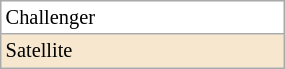<table class="wikitable" style="font-size:85%;" width=15%>
<tr bgcolor="#ffffff">
<td>Challenger</td>
</tr>
<tr bgcolor="F7E7CE">
<td>Satellite</td>
</tr>
</table>
